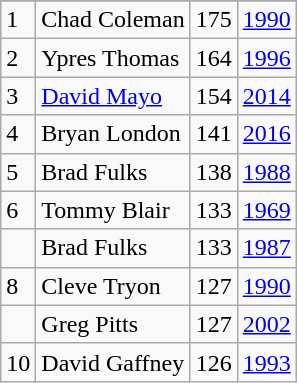<table class="wikitable">
<tr>
</tr>
<tr>
<td>1</td>
<td>Chad Coleman</td>
<td>175</td>
<td><a href='#'>1990</a></td>
</tr>
<tr>
<td>2</td>
<td>Ypres Thomas</td>
<td>164</td>
<td><a href='#'>1996</a></td>
</tr>
<tr>
<td>3</td>
<td><a href='#'>David Mayo</a></td>
<td>154</td>
<td><a href='#'>2014</a></td>
</tr>
<tr>
<td>4</td>
<td>Bryan London</td>
<td>141</td>
<td><a href='#'>2016</a></td>
</tr>
<tr>
<td>5</td>
<td>Brad Fulks</td>
<td>138</td>
<td><a href='#'>1988</a></td>
</tr>
<tr>
<td>6</td>
<td>Tommy Blair</td>
<td>133</td>
<td><a href='#'>1969</a></td>
</tr>
<tr>
<td></td>
<td>Brad Fulks</td>
<td>133</td>
<td><a href='#'>1987</a></td>
</tr>
<tr>
<td>8</td>
<td>Cleve Tryon</td>
<td>127</td>
<td><a href='#'>1990</a></td>
</tr>
<tr>
<td></td>
<td>Greg Pitts</td>
<td>127</td>
<td><a href='#'>2002</a></td>
</tr>
<tr>
<td>10</td>
<td>David Gaffney</td>
<td>126</td>
<td><a href='#'>1993</a></td>
</tr>
</table>
